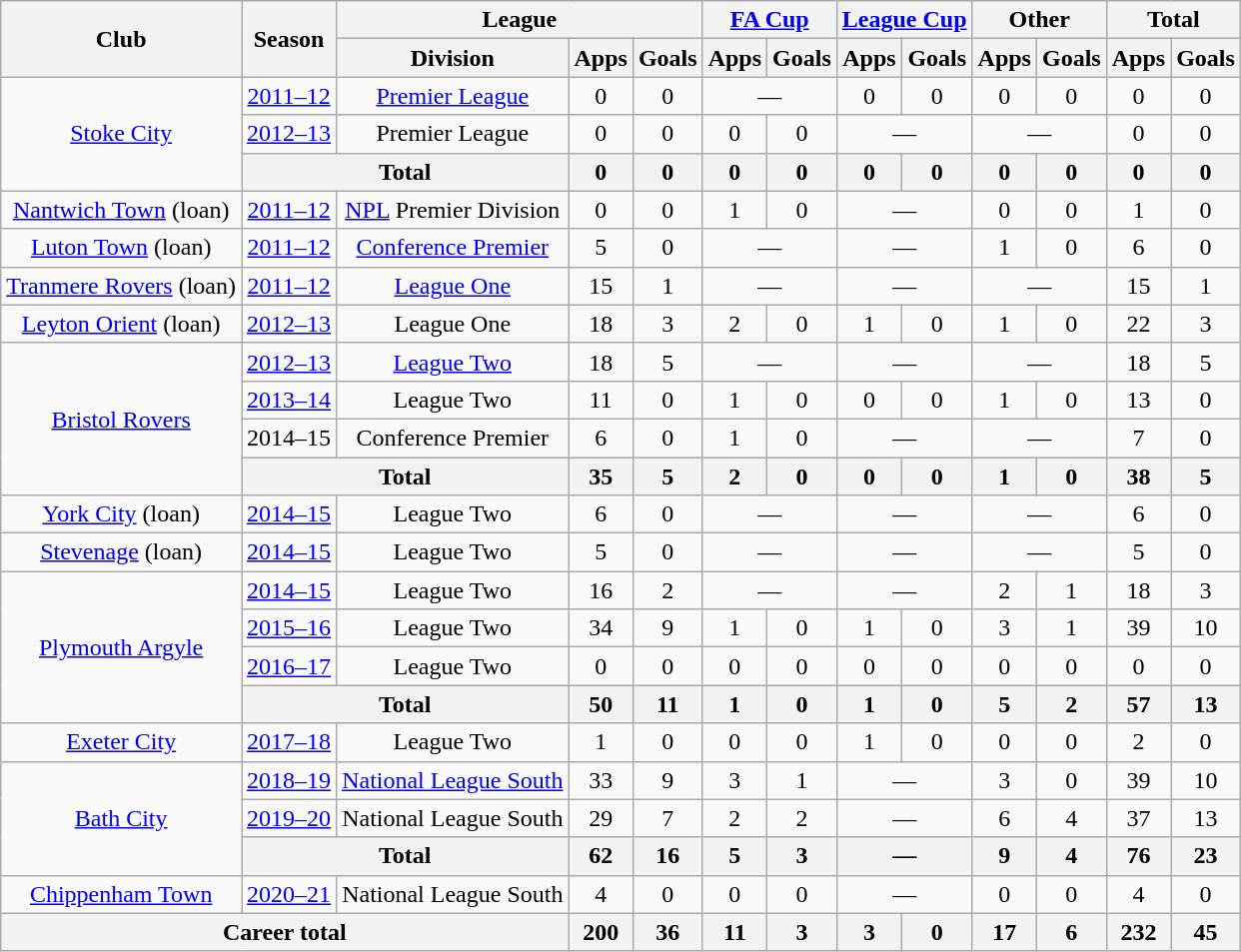<table class=wikitable style=text-align:center>
<tr>
<th rowspan=2>Club</th>
<th rowspan=2>Season</th>
<th colspan=3>League</th>
<th colspan=2><a href='#'>FA Cup</a></th>
<th colspan=2><a href='#'>League Cup</a></th>
<th colspan=2>Other</th>
<th colspan=2>Total</th>
</tr>
<tr>
<th>Division</th>
<th>Apps</th>
<th>Goals</th>
<th>Apps</th>
<th>Goals</th>
<th>Apps</th>
<th>Goals</th>
<th>Apps</th>
<th>Goals</th>
<th>Apps</th>
<th>Goals</th>
</tr>
<tr>
<td rowspan=3><a href='#'>Stoke City</a></td>
<td><a href='#'>2011–12</a></td>
<td><a href='#'>Premier League</a></td>
<td>0</td>
<td>0</td>
<td colspan=2>—</td>
<td>0</td>
<td>0</td>
<td>0</td>
<td>0</td>
<td>0</td>
<td>0</td>
</tr>
<tr>
<td><a href='#'>2012–13</a></td>
<td>Premier League</td>
<td>0</td>
<td>0</td>
<td>0</td>
<td>0</td>
<td colspan=2>—</td>
<td colspan=2>—</td>
<td>0</td>
<td>0</td>
</tr>
<tr>
<th colspan=2>Total</th>
<th>0</th>
<th>0</th>
<th>0</th>
<th>0</th>
<th>0</th>
<th>0</th>
<th>0</th>
<th>0</th>
<th>0</th>
<th>0</th>
</tr>
<tr>
<td><a href='#'>Nantwich Town</a> (loan)</td>
<td><a href='#'>2011–12</a></td>
<td><a href='#'>NPL</a> Premier Division</td>
<td>0</td>
<td>0</td>
<td>1</td>
<td>0</td>
<td colspan=2>—</td>
<td>0</td>
<td>0</td>
<td>1</td>
<td>0</td>
</tr>
<tr>
<td><a href='#'>Luton Town</a> (loan)</td>
<td><a href='#'>2011–12</a></td>
<td><a href='#'>Conference Premier</a></td>
<td>5</td>
<td>0</td>
<td colspan=2>—</td>
<td colspan=2>—</td>
<td>1</td>
<td>0</td>
<td>6</td>
<td>0</td>
</tr>
<tr>
<td><a href='#'>Tranmere Rovers</a> (loan)</td>
<td><a href='#'>2011–12</a></td>
<td><a href='#'>League One</a></td>
<td>15</td>
<td>1</td>
<td colspan=2>—</td>
<td colspan=2>—</td>
<td colspan=2>—</td>
<td>15</td>
<td>1</td>
</tr>
<tr>
<td><a href='#'>Leyton Orient</a> (loan)</td>
<td><a href='#'>2012–13</a></td>
<td>League One</td>
<td>18</td>
<td>3</td>
<td>2</td>
<td>0</td>
<td>1</td>
<td>0</td>
<td>1</td>
<td>0</td>
<td>22</td>
<td>3</td>
</tr>
<tr>
<td rowspan=4><a href='#'>Bristol Rovers</a></td>
<td><a href='#'>2012–13</a></td>
<td><a href='#'>League Two</a></td>
<td>18</td>
<td>5</td>
<td colspan=2>—</td>
<td colspan=2>—</td>
<td colspan=2>—</td>
<td>18</td>
<td>5</td>
</tr>
<tr>
<td><a href='#'>2013–14</a></td>
<td>League Two</td>
<td>11</td>
<td>0</td>
<td>1</td>
<td>0</td>
<td>0</td>
<td>0</td>
<td>1</td>
<td>0</td>
<td>13</td>
<td>0</td>
</tr>
<tr>
<td>2014–15</td>
<td>Conference Premier</td>
<td>6</td>
<td>0</td>
<td>1</td>
<td>0</td>
<td colspan=2>—</td>
<td colspan=2>—</td>
<td>7</td>
<td>0</td>
</tr>
<tr>
<th colspan=2>Total</th>
<th>35</th>
<th>5</th>
<th>2</th>
<th>0</th>
<th>0</th>
<th>0</th>
<th>1</th>
<th>0</th>
<th>38</th>
<th>5</th>
</tr>
<tr>
<td><a href='#'>York City</a> (loan)</td>
<td><a href='#'>2014–15</a></td>
<td>League Two</td>
<td>6</td>
<td>0</td>
<td colspan=2>—</td>
<td colspan=2>—</td>
<td colspan=2>—</td>
<td>6</td>
<td>0</td>
</tr>
<tr>
<td><a href='#'>Stevenage</a> (loan)</td>
<td><a href='#'>2014–15</a></td>
<td>League Two</td>
<td>5</td>
<td>0</td>
<td colspan=2>—</td>
<td colspan=2>—</td>
<td colspan=2>—</td>
<td>5</td>
<td>0</td>
</tr>
<tr>
<td rowspan=4><a href='#'>Plymouth Argyle</a></td>
<td><a href='#'>2014–15</a></td>
<td>League Two</td>
<td>16</td>
<td>2</td>
<td colspan=2>—</td>
<td colspan=2>—</td>
<td>2</td>
<td>1</td>
<td>18</td>
<td>3</td>
</tr>
<tr>
<td><a href='#'>2015–16</a></td>
<td>League Two</td>
<td>34</td>
<td>9</td>
<td>1</td>
<td>0</td>
<td>1</td>
<td>0</td>
<td>3</td>
<td>1</td>
<td>39</td>
<td>10</td>
</tr>
<tr>
<td><a href='#'>2016–17</a></td>
<td>League Two</td>
<td>0</td>
<td>0</td>
<td>0</td>
<td>0</td>
<td>0</td>
<td>0</td>
<td>0</td>
<td>0</td>
<td>0</td>
<td>0</td>
</tr>
<tr>
<th colspan=2>Total</th>
<th>50</th>
<th>11</th>
<th>1</th>
<th>0</th>
<th>1</th>
<th>0</th>
<th>5</th>
<th>2</th>
<th>57</th>
<th>13</th>
</tr>
<tr>
<td><a href='#'>Exeter City</a></td>
<td><a href='#'>2017–18</a></td>
<td>League Two</td>
<td>1</td>
<td>0</td>
<td>0</td>
<td>0</td>
<td>1</td>
<td>0</td>
<td>0</td>
<td>0</td>
<td>2</td>
<td>0</td>
</tr>
<tr>
<td rowspan="3"><a href='#'>Bath City</a></td>
<td><a href='#'>2018–19</a></td>
<td><a href='#'>National League South</a></td>
<td>33</td>
<td>9</td>
<td>3</td>
<td>1</td>
<td colspan=2>—</td>
<td>3</td>
<td>0</td>
<td>39</td>
<td>10</td>
</tr>
<tr>
<td><a href='#'>2019–20</a></td>
<td>National League South</td>
<td>29</td>
<td>7</td>
<td>2</td>
<td>2</td>
<td colspan="2">—</td>
<td>6</td>
<td>4</td>
<td>37</td>
<td>13</td>
</tr>
<tr>
<th colspan="2">Total</th>
<th>62</th>
<th>16</th>
<th>5</th>
<th>3</th>
<th colspan="2">—</th>
<th>9</th>
<th>4</th>
<th>76</th>
<th>23</th>
</tr>
<tr>
<td><a href='#'>Chippenham Town</a></td>
<td><a href='#'>2020–21</a></td>
<td>National League South</td>
<td>4</td>
<td>0</td>
<td>0</td>
<td>0</td>
<td colspan="2">—</td>
<td>0</td>
<td>0</td>
<td>4</td>
<td>0</td>
</tr>
<tr>
<th colspan=3>Career total</th>
<th>200</th>
<th>36</th>
<th>11</th>
<th>3</th>
<th>3</th>
<th>0</th>
<th>17</th>
<th>6</th>
<th>232</th>
<th>45</th>
</tr>
</table>
